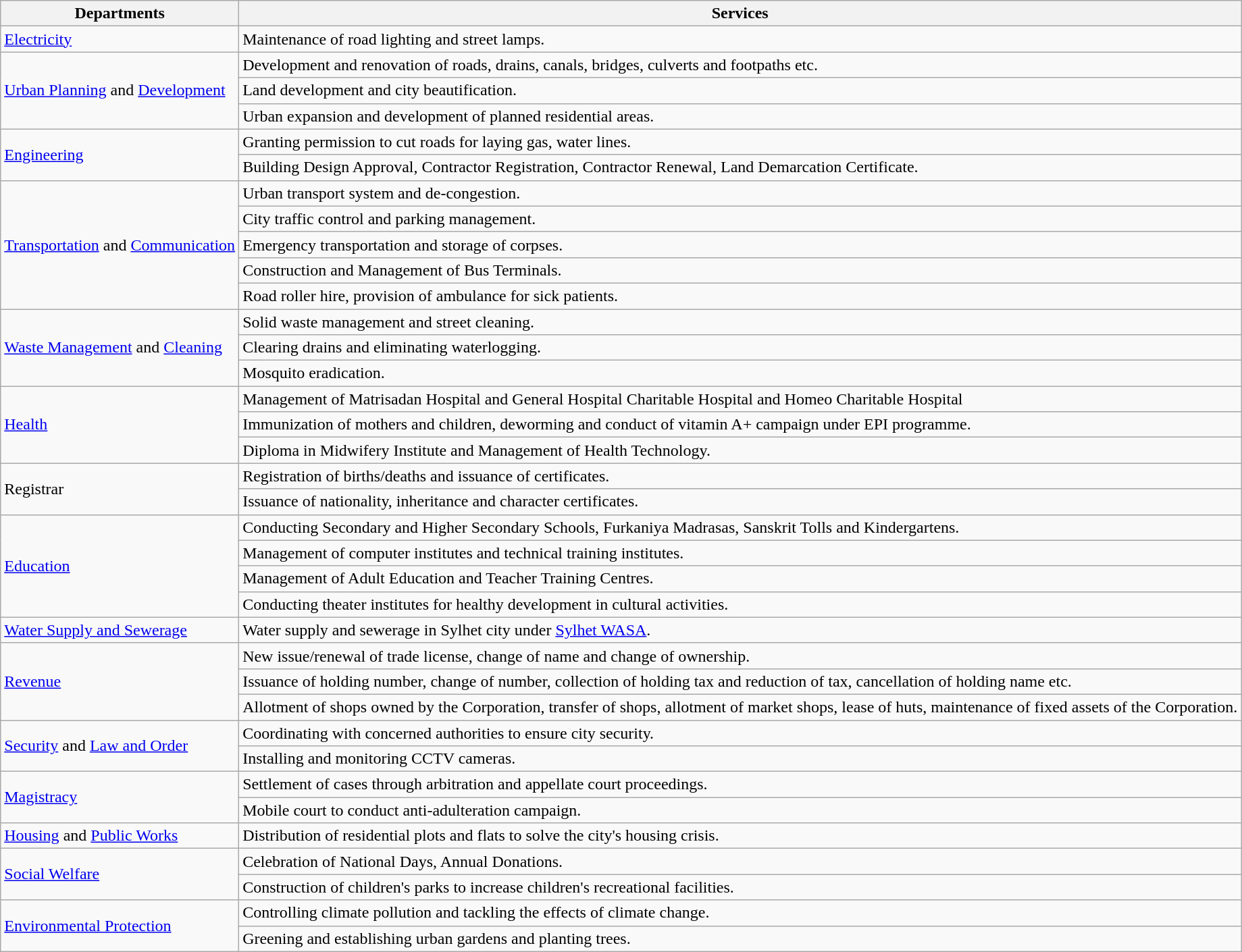<table class="wikitable">
<tr>
<th>Departments</th>
<th>Services</th>
</tr>
<tr>
<td><a href='#'>Electricity</a></td>
<td>Maintenance of road lighting and street lamps.</td>
</tr>
<tr>
<td rowspan="3"><a href='#'>Urban Planning</a> and <a href='#'>Development</a></td>
<td>Development and renovation of roads, drains, canals, bridges, culverts and footpaths etc.</td>
</tr>
<tr>
<td>Land development and city beautification.</td>
</tr>
<tr>
<td>Urban expansion and development of planned residential areas.</td>
</tr>
<tr>
<td rowspan="2"><a href='#'>Engineering</a></td>
<td>Granting permission to cut roads for laying gas, water lines.</td>
</tr>
<tr>
<td>Building Design Approval, Contractor Registration, Contractor Renewal, Land Demarcation Certificate.</td>
</tr>
<tr>
<td rowspan="5"><a href='#'>Transportation</a> and <a href='#'>Communication</a></td>
<td>Urban transport system and de-congestion.</td>
</tr>
<tr>
<td>City traffic control and parking management.</td>
</tr>
<tr>
<td>Emergency transportation and storage of corpses.</td>
</tr>
<tr>
<td>Construction and Management of Bus Terminals.</td>
</tr>
<tr>
<td>Road roller hire, provision of ambulance for sick patients.</td>
</tr>
<tr>
<td rowspan="3"><a href='#'>Waste Management</a> and <a href='#'>Cleaning</a></td>
<td>Solid waste management and street cleaning.</td>
</tr>
<tr>
<td>Clearing drains and eliminating waterlogging.</td>
</tr>
<tr>
<td>Mosquito eradication.</td>
</tr>
<tr>
<td rowspan="3"><a href='#'>Health</a></td>
<td>Management of Matrisadan Hospital and General Hospital Charitable Hospital and Homeo Charitable Hospital</td>
</tr>
<tr>
<td>Immunization of mothers and children, deworming and conduct of vitamin A+ campaign under EPI programme.</td>
</tr>
<tr>
<td>Diploma in Midwifery Institute and Management of Health Technology.</td>
</tr>
<tr>
<td rowspan="2">Registrar</td>
<td>Registration of births/deaths and issuance of certificates.</td>
</tr>
<tr>
<td>Issuance of nationality, inheritance and character certificates.</td>
</tr>
<tr>
<td rowspan="4"><a href='#'>Education</a></td>
<td>Conducting Secondary and Higher Secondary Schools, Furkaniya Madrasas, Sanskrit Tolls and Kindergartens.</td>
</tr>
<tr>
<td>Management of computer institutes and technical training institutes.</td>
</tr>
<tr>
<td>Management of Adult Education and Teacher Training Centres.</td>
</tr>
<tr>
<td>Conducting theater institutes for healthy development in cultural activities.</td>
</tr>
<tr>
<td><a href='#'>Water Supply and Sewerage</a></td>
<td>Water supply and sewerage in Sylhet city under <a href='#'>Sylhet WASA</a>.</td>
</tr>
<tr>
<td rowspan="3"><a href='#'>Revenue</a></td>
<td>New issue/renewal of trade license, change of name and change of ownership.</td>
</tr>
<tr>
<td>Issuance of holding number, change of number, collection of holding tax and reduction of tax, cancellation of holding name etc.</td>
</tr>
<tr>
<td>Allotment of shops owned by the Corporation, transfer of shops, allotment of market shops, lease of huts, maintenance of fixed assets of the Corporation.</td>
</tr>
<tr>
<td rowspan="2"><a href='#'>Security</a> and <a href='#'>Law and Order</a></td>
<td>Coordinating with concerned authorities to ensure city security.</td>
</tr>
<tr>
<td>Installing and monitoring CCTV cameras.</td>
</tr>
<tr>
<td rowspan="2"><a href='#'>Magistracy</a></td>
<td>Settlement of cases through arbitration and appellate court proceedings.</td>
</tr>
<tr>
<td>Mobile court to conduct anti-adulteration campaign.</td>
</tr>
<tr>
<td><a href='#'>Housing</a> and <a href='#'>Public Works</a></td>
<td>Distribution of residential plots and flats to solve the city's housing crisis.</td>
</tr>
<tr>
<td rowspan="2"><a href='#'>Social Welfare</a></td>
<td>Celebration of National Days, Annual Donations.</td>
</tr>
<tr>
<td>Construction of children's parks to increase children's recreational facilities.</td>
</tr>
<tr>
<td rowspan="2"><a href='#'>Environmental Protection</a></td>
<td>Controlling climate pollution and tackling the effects of climate change.</td>
</tr>
<tr>
<td>Greening and establishing urban gardens and planting trees.</td>
</tr>
</table>
